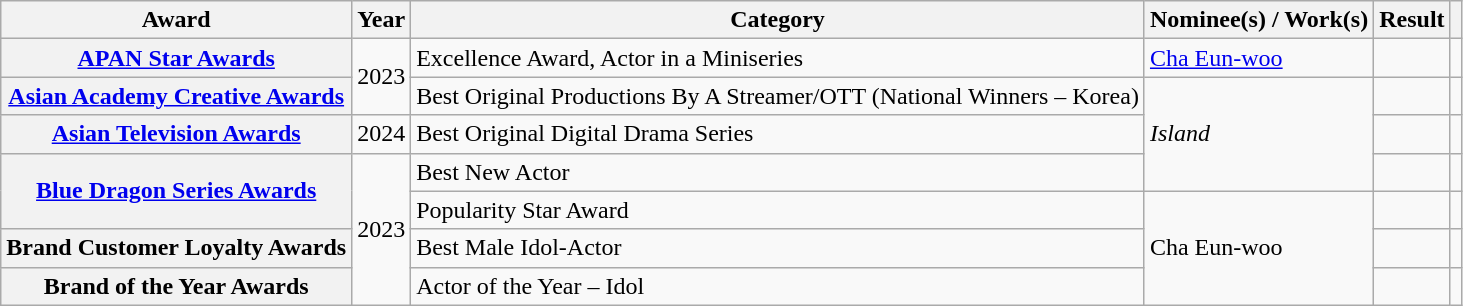<table class="wikitable plainrowheaders sortable">
<tr>
<th scope="col">Award</th>
<th scope="col">Year</th>
<th scope="col">Category</th>
<th scope="col">Nominee(s) / Work(s)</th>
<th scope="col">Result</th>
<th scope="col" class="unsortable"></th>
</tr>
<tr>
<th scope="row"><a href='#'>APAN Star Awards</a></th>
<td scope="row" rowspan="2">2023</td>
<td>Excellence Award, Actor in a Miniseries</td>
<td><a href='#'>Cha Eun-woo</a></td>
<td></td>
<td style="text-align:center"></td>
</tr>
<tr>
<th scope="row"><a href='#'>Asian Academy Creative Awards</a></th>
<td>Best Original Productions By A Streamer/OTT (National Winners – Korea)</td>
<td scope="row" rowspan="3"><em>Island</em></td>
<td></td>
<td style="text-align:center"></td>
</tr>
<tr>
<th scope="row"><a href='#'>Asian Television Awards</a></th>
<td style="text-align:center">2024</td>
<td>Best Original Digital Drama Series</td>
<td></td>
<td style="text-align:center"></td>
</tr>
<tr>
<th scope="row" rowspan="2"><a href='#'>Blue Dragon Series Awards</a></th>
<td scope="row" rowspan="4">2023</td>
<td>Best New Actor</td>
<td></td>
<td style="text-align:center"></td>
</tr>
<tr>
<td>Popularity Star Award</td>
<td scope="row" rowspan="3">Cha Eun-woo</td>
<td></td>
<td style="text-align:center"></td>
</tr>
<tr>
<th scope="row"  rowspan="1">Brand Customer Loyalty Awards</th>
<td scope="row" rowspan="1">Best Male Idol-Actor</td>
<td></td>
<td style="text-align:center"></td>
</tr>
<tr>
<th scope="row">Brand of the Year Awards</th>
<td scope="row" rowspan="1">Actor of the Year – Idol</td>
<td></td>
<td style="text-align:center"></td>
</tr>
</table>
